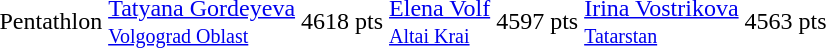<table>
<tr>
<td>Pentathlon</td>
<td><a href='#'>Tatyana Gordeyeva</a><br><small><a href='#'>Volgograd Oblast</a></small></td>
<td>4618 pts</td>
<td><a href='#'>Elena Volf</a><br><small><a href='#'>Altai Krai</a></small></td>
<td>4597 pts</td>
<td><a href='#'>Irina Vostrikova</a><br><small><a href='#'>Tatarstan</a></small></td>
<td>4563 pts</td>
</tr>
</table>
